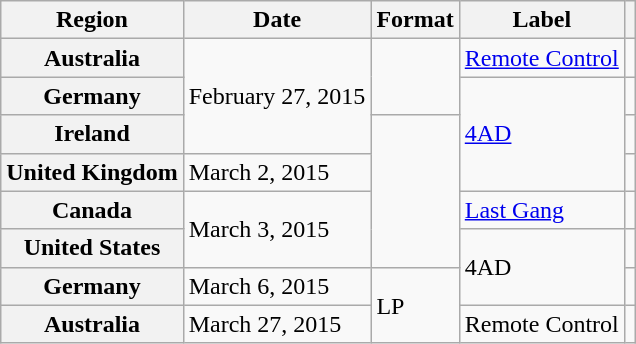<table class="wikitable plainrowheaders">
<tr>
<th scope="col">Region</th>
<th scope="col">Date</th>
<th scope="col">Format</th>
<th scope="col">Label</th>
<th scope="col"></th>
</tr>
<tr>
<th scope="row">Australia</th>
<td rowspan="3">February 27, 2015</td>
<td rowspan="2"></td>
<td><a href='#'>Remote Control</a></td>
<td align="center"></td>
</tr>
<tr>
<th scope="row">Germany</th>
<td rowspan="3"><a href='#'>4AD</a></td>
<td align="center"></td>
</tr>
<tr>
<th scope="row">Ireland</th>
<td rowspan="4"></td>
<td align="center"></td>
</tr>
<tr>
<th scope="row">United Kingdom</th>
<td>March 2, 2015</td>
<td align="center"></td>
</tr>
<tr>
<th scope="row">Canada</th>
<td rowspan="2">March 3, 2015</td>
<td><a href='#'>Last Gang</a></td>
<td align="center"></td>
</tr>
<tr>
<th scope="row">United States</th>
<td rowspan="2">4AD</td>
<td align="center"></td>
</tr>
<tr>
<th scope="row">Germany</th>
<td>March 6, 2015</td>
<td rowspan="2">LP</td>
<td align="center"></td>
</tr>
<tr>
<th scope="row">Australia</th>
<td>March 27, 2015</td>
<td>Remote Control</td>
<td align="center"></td>
</tr>
</table>
